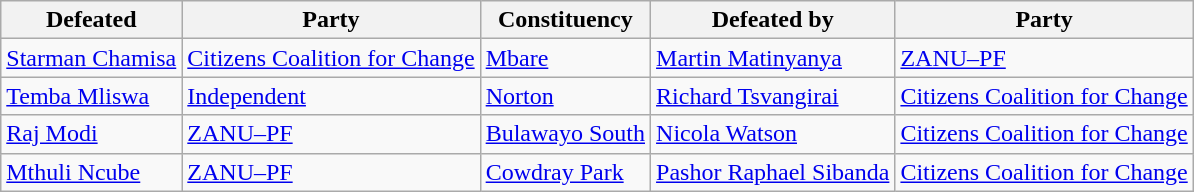<table class="wikitable">
<tr>
<th>Defeated</th>
<th>Party</th>
<th>Constituency</th>
<th>Defeated by</th>
<th>Party</th>
</tr>
<tr>
<td><a href='#'>Starman Chamisa</a></td>
<td><a href='#'>Citizens Coalition for Change</a></td>
<td><a href='#'>Mbare</a></td>
<td><a href='#'>Martin Matinyanya</a></td>
<td><a href='#'>ZANU–PF</a></td>
</tr>
<tr>
<td><a href='#'>Temba Mliswa</a></td>
<td><a href='#'>Independent</a></td>
<td><a href='#'>Norton</a></td>
<td><a href='#'>Richard Tsvangirai</a></td>
<td><a href='#'>Citizens Coalition for Change</a></td>
</tr>
<tr>
<td><a href='#'>Raj Modi</a></td>
<td><a href='#'>ZANU–PF</a></td>
<td><a href='#'>Bulawayo South</a></td>
<td><a href='#'>Nicola Watson</a></td>
<td><a href='#'>Citizens Coalition for Change</a></td>
</tr>
<tr>
<td><a href='#'>Mthuli Ncube</a></td>
<td><a href='#'>ZANU–PF</a></td>
<td><a href='#'>Cowdray Park</a></td>
<td><a href='#'>Pashor Raphael Sibanda</a></td>
<td><a href='#'>Citizens Coalition for Change</a></td>
</tr>
</table>
